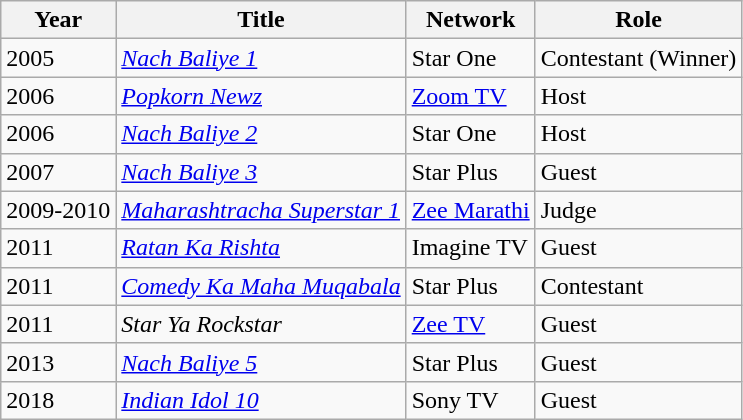<table class="wikitable sortable">
<tr>
<th>Year</th>
<th>Title</th>
<th>Network</th>
<th>Role</th>
</tr>
<tr>
<td>2005</td>
<td><em><a href='#'>Nach Baliye 1</a></em></td>
<td>Star One</td>
<td>Contestant (Winner)</td>
</tr>
<tr>
<td>2006</td>
<td><em><a href='#'>Popkorn Newz</a></em></td>
<td><a href='#'>Zoom TV</a></td>
<td>Host</td>
</tr>
<tr>
<td>2006</td>
<td><em><a href='#'>Nach Baliye 2</a></em></td>
<td>Star One</td>
<td>Host</td>
</tr>
<tr>
<td>2007</td>
<td><em><a href='#'>Nach Baliye 3</a></em></td>
<td>Star Plus</td>
<td>Guest</td>
</tr>
<tr>
<td>2009-2010</td>
<td><a href='#'><em>Maharashtracha Superstar 1</em></a></td>
<td><a href='#'>Zee Marathi</a></td>
<td>Judge</td>
</tr>
<tr>
<td>2011</td>
<td><em><a href='#'>Ratan Ka Rishta</a></em></td>
<td>Imagine TV</td>
<td>Guest</td>
</tr>
<tr>
<td>2011</td>
<td><em><a href='#'>Comedy Ka Maha Muqabala</a></em></td>
<td>Star Plus</td>
<td>Contestant</td>
</tr>
<tr>
<td>2011</td>
<td><em>Star Ya Rockstar</em></td>
<td><a href='#'>Zee TV</a></td>
<td>Guest</td>
</tr>
<tr>
<td>2013</td>
<td><em><a href='#'>Nach Baliye 5</a></em></td>
<td>Star Plus</td>
<td>Guest</td>
</tr>
<tr>
<td>2018</td>
<td><em><a href='#'>Indian Idol 10</a></em></td>
<td>Sony TV</td>
<td>Guest</td>
</tr>
</table>
